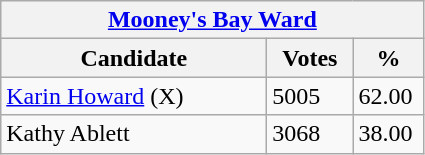<table class="wikitable">
<tr>
<th colspan="3"><a href='#'>Mooney's Bay Ward</a></th>
</tr>
<tr>
<th style="width: 170px">Candidate</th>
<th style="width: 50px">Votes</th>
<th style="width: 40px">%</th>
</tr>
<tr>
<td><a href='#'>Karin Howard</a> (X)</td>
<td>5005</td>
<td>62.00</td>
</tr>
<tr>
<td>Kathy Ablett</td>
<td>3068</td>
<td>38.00</td>
</tr>
</table>
